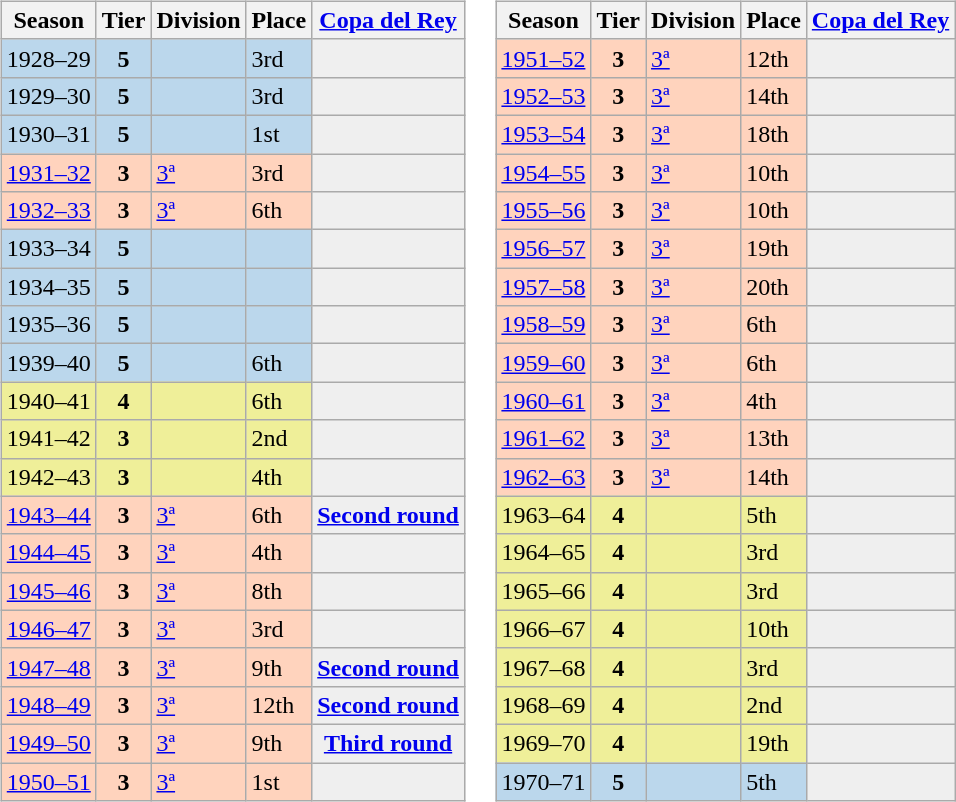<table>
<tr>
<td valign="top" width=0%><br><table class="wikitable">
<tr style="background:#f0f6fa;">
<th>Season</th>
<th>Tier</th>
<th>Division</th>
<th>Place</th>
<th><a href='#'>Copa del Rey</a></th>
</tr>
<tr>
<td style="background:#BBD7EC;">1928–29</td>
<th style="background:#BBD7EC;">5</th>
<td style="background:#BBD7EC;"></td>
<td style="background:#BBD7EC;">3rd</td>
<th style="background:#efefef;"></th>
</tr>
<tr>
<td style="background:#BBD7EC;">1929–30</td>
<th style="background:#BBD7EC;">5</th>
<td style="background:#BBD7EC;"></td>
<td style="background:#BBD7EC;">3rd</td>
<th style="background:#efefef;"></th>
</tr>
<tr>
<td style="background:#BBD7EC;">1930–31</td>
<th style="background:#BBD7EC;">5</th>
<td style="background:#BBD7EC;"></td>
<td style="background:#BBD7EC;">1st</td>
<th style="background:#efefef;"></th>
</tr>
<tr>
<td style="background:#FFD3BD;"><a href='#'>1931–32</a></td>
<th style="background:#FFD3BD;">3</th>
<td style="background:#FFD3BD;"><a href='#'>3ª</a></td>
<td style="background:#FFD3BD;">3rd</td>
<td style="background:#efefef;"></td>
</tr>
<tr>
<td style="background:#FFD3BD;"><a href='#'>1932–33</a></td>
<th style="background:#FFD3BD;">3</th>
<td style="background:#FFD3BD;"><a href='#'>3ª</a></td>
<td style="background:#FFD3BD;">6th</td>
<td style="background:#efefef;"></td>
</tr>
<tr>
<td style="background:#BBD7EC;">1933–34</td>
<th style="background:#BBD7EC;">5</th>
<td style="background:#BBD7EC;"></td>
<td style="background:#BBD7EC;"></td>
<th style="background:#efefef;"></th>
</tr>
<tr>
<td style="background:#BBD7EC;">1934–35</td>
<th style="background:#BBD7EC;">5</th>
<td style="background:#BBD7EC;"></td>
<td style="background:#BBD7EC;"></td>
<th style="background:#efefef;"></th>
</tr>
<tr>
<td style="background:#BBD7EC;">1935–36</td>
<th style="background:#BBD7EC;">5</th>
<td style="background:#BBD7EC;"></td>
<td style="background:#BBD7EC;"></td>
<th style="background:#efefef;"></th>
</tr>
<tr>
<td style="background:#BBD7EC;">1939–40</td>
<th style="background:#BBD7EC;">5</th>
<td style="background:#BBD7EC;"></td>
<td style="background:#BBD7EC;">6th</td>
<th style="background:#efefef;"></th>
</tr>
<tr>
<td style="background:#EFEF99;">1940–41</td>
<th style="background:#EFEF99;">4</th>
<td style="background:#EFEF99;"></td>
<td style="background:#EFEF99;">6th</td>
<td style="background:#efefef;"></td>
</tr>
<tr>
<td style="background:#EFEF99;">1941–42</td>
<th style="background:#EFEF99;">3</th>
<td style="background:#EFEF99;"></td>
<td style="background:#EFEF99;">2nd</td>
<td style="background:#efefef;"></td>
</tr>
<tr>
<td style="background:#EFEF99;">1942–43</td>
<th style="background:#EFEF99;">3</th>
<td style="background:#EFEF99;"></td>
<td style="background:#EFEF99;">4th</td>
<td style="background:#efefef;"></td>
</tr>
<tr>
<td style="background:#FFD3BD;"><a href='#'>1943–44</a></td>
<th style="background:#FFD3BD;">3</th>
<td style="background:#FFD3BD;"><a href='#'>3ª</a></td>
<td style="background:#FFD3BD;">6th</td>
<th style="background:#efefef;"><a href='#'>Second round</a></th>
</tr>
<tr>
<td style="background:#FFD3BD;"><a href='#'>1944–45</a></td>
<th style="background:#FFD3BD;">3</th>
<td style="background:#FFD3BD;"><a href='#'>3ª</a></td>
<td style="background:#FFD3BD;">4th</td>
<td style="background:#efefef;"></td>
</tr>
<tr>
<td style="background:#FFD3BD;"><a href='#'>1945–46</a></td>
<th style="background:#FFD3BD;">3</th>
<td style="background:#FFD3BD;"><a href='#'>3ª</a></td>
<td style="background:#FFD3BD;">8th</td>
<td style="background:#efefef;"></td>
</tr>
<tr>
<td style="background:#FFD3BD;"><a href='#'>1946–47</a></td>
<th style="background:#FFD3BD;">3</th>
<td style="background:#FFD3BD;"><a href='#'>3ª</a></td>
<td style="background:#FFD3BD;">3rd</td>
<td style="background:#efefef;"></td>
</tr>
<tr>
<td style="background:#FFD3BD;"><a href='#'>1947–48</a></td>
<th style="background:#FFD3BD;">3</th>
<td style="background:#FFD3BD;"><a href='#'>3ª</a></td>
<td style="background:#FFD3BD;">9th</td>
<th style="background:#efefef;"><a href='#'>Second round</a></th>
</tr>
<tr>
<td style="background:#FFD3BD;"><a href='#'>1948–49</a></td>
<th style="background:#FFD3BD;">3</th>
<td style="background:#FFD3BD;"><a href='#'>3ª</a></td>
<td style="background:#FFD3BD;">12th</td>
<th style="background:#efefef;"><a href='#'>Second round</a></th>
</tr>
<tr>
<td style="background:#FFD3BD;"><a href='#'>1949–50</a></td>
<th style="background:#FFD3BD;">3</th>
<td style="background:#FFD3BD;"><a href='#'>3ª</a></td>
<td style="background:#FFD3BD;">9th</td>
<th style="background:#efefef;"><a href='#'>Third round</a></th>
</tr>
<tr>
<td style="background:#FFD3BD;"><a href='#'>1950–51</a></td>
<th style="background:#FFD3BD;">3</th>
<td style="background:#FFD3BD;"><a href='#'>3ª</a></td>
<td style="background:#FFD3BD;">1st</td>
<td style="background:#efefef;"></td>
</tr>
</table>
</td>
<td valign="top" width=0%><br><table class="wikitable">
<tr style="background:#f0f6fa;">
<th>Season</th>
<th>Tier</th>
<th>Division</th>
<th>Place</th>
<th><a href='#'>Copa del Rey</a></th>
</tr>
<tr>
<td style="background:#FFD3BD;"><a href='#'>1951–52</a></td>
<th style="background:#FFD3BD;">3</th>
<td style="background:#FFD3BD;"><a href='#'>3ª</a></td>
<td style="background:#FFD3BD;">12th</td>
<td style="background:#efefef;"></td>
</tr>
<tr>
<td style="background:#FFD3BD;"><a href='#'>1952–53</a></td>
<th style="background:#FFD3BD;">3</th>
<td style="background:#FFD3BD;"><a href='#'>3ª</a></td>
<td style="background:#FFD3BD;">14th</td>
<td style="background:#efefef;"></td>
</tr>
<tr>
<td style="background:#FFD3BD;"><a href='#'>1953–54</a></td>
<th style="background:#FFD3BD;">3</th>
<td style="background:#FFD3BD;"><a href='#'>3ª</a></td>
<td style="background:#FFD3BD;">18th</td>
<td style="background:#efefef;"></td>
</tr>
<tr>
<td style="background:#FFD3BD;"><a href='#'>1954–55</a></td>
<th style="background:#FFD3BD;">3</th>
<td style="background:#FFD3BD;"><a href='#'>3ª</a></td>
<td style="background:#FFD3BD;">10th</td>
<td style="background:#efefef;"></td>
</tr>
<tr>
<td style="background:#FFD3BD;"><a href='#'>1955–56</a></td>
<th style="background:#FFD3BD;">3</th>
<td style="background:#FFD3BD;"><a href='#'>3ª</a></td>
<td style="background:#FFD3BD;">10th</td>
<td style="background:#efefef;"></td>
</tr>
<tr>
<td style="background:#FFD3BD;"><a href='#'>1956–57</a></td>
<th style="background:#FFD3BD;">3</th>
<td style="background:#FFD3BD;"><a href='#'>3ª</a></td>
<td style="background:#FFD3BD;">19th</td>
<td style="background:#efefef;"></td>
</tr>
<tr>
<td style="background:#FFD3BD;"><a href='#'>1957–58</a></td>
<th style="background:#FFD3BD;">3</th>
<td style="background:#FFD3BD;"><a href='#'>3ª</a></td>
<td style="background:#FFD3BD;">20th</td>
<td style="background:#efefef;"></td>
</tr>
<tr>
<td style="background:#FFD3BD;"><a href='#'>1958–59</a></td>
<th style="background:#FFD3BD;">3</th>
<td style="background:#FFD3BD;"><a href='#'>3ª</a></td>
<td style="background:#FFD3BD;">6th</td>
<td style="background:#efefef;"></td>
</tr>
<tr>
<td style="background:#FFD3BD;"><a href='#'>1959–60</a></td>
<th style="background:#FFD3BD;">3</th>
<td style="background:#FFD3BD;"><a href='#'>3ª</a></td>
<td style="background:#FFD3BD;">6th</td>
<td style="background:#efefef;"></td>
</tr>
<tr>
<td style="background:#FFD3BD;"><a href='#'>1960–61</a></td>
<th style="background:#FFD3BD;">3</th>
<td style="background:#FFD3BD;"><a href='#'>3ª</a></td>
<td style="background:#FFD3BD;">4th</td>
<td style="background:#efefef;"></td>
</tr>
<tr>
<td style="background:#FFD3BD;"><a href='#'>1961–62</a></td>
<th style="background:#FFD3BD;">3</th>
<td style="background:#FFD3BD;"><a href='#'>3ª</a></td>
<td style="background:#FFD3BD;">13th</td>
<td style="background:#efefef;"></td>
</tr>
<tr>
<td style="background:#FFD3BD;"><a href='#'>1962–63</a></td>
<th style="background:#FFD3BD;">3</th>
<td style="background:#FFD3BD;"><a href='#'>3ª</a></td>
<td style="background:#FFD3BD;">14th</td>
<td style="background:#efefef;"></td>
</tr>
<tr>
<td style="background:#EFEF99;">1963–64</td>
<th style="background:#EFEF99;">4</th>
<td style="background:#EFEF99;"></td>
<td style="background:#EFEF99;">5th</td>
<td style="background:#efefef;"></td>
</tr>
<tr>
<td style="background:#EFEF99;">1964–65</td>
<th style="background:#EFEF99;">4</th>
<td style="background:#EFEF99;"></td>
<td style="background:#EFEF99;">3rd</td>
<td style="background:#efefef;"></td>
</tr>
<tr>
<td style="background:#EFEF99;">1965–66</td>
<th style="background:#EFEF99;">4</th>
<td style="background:#EFEF99;"></td>
<td style="background:#EFEF99;">3rd</td>
<td style="background:#efefef;"></td>
</tr>
<tr>
<td style="background:#EFEF99;">1966–67</td>
<th style="background:#EFEF99;">4</th>
<td style="background:#EFEF99;"></td>
<td style="background:#EFEF99;">10th</td>
<td style="background:#efefef;"></td>
</tr>
<tr>
<td style="background:#EFEF99;">1967–68</td>
<th style="background:#EFEF99;">4</th>
<td style="background:#EFEF99;"></td>
<td style="background:#EFEF99;">3rd</td>
<td style="background:#efefef;"></td>
</tr>
<tr>
<td style="background:#EFEF99;">1968–69</td>
<th style="background:#EFEF99;">4</th>
<td style="background:#EFEF99;"></td>
<td style="background:#EFEF99;">2nd</td>
<td style="background:#efefef;"></td>
</tr>
<tr>
<td style="background:#EFEF99;">1969–70</td>
<th style="background:#EFEF99;">4</th>
<td style="background:#EFEF99;"></td>
<td style="background:#EFEF99;">19th</td>
<td style="background:#efefef;"></td>
</tr>
<tr>
<td style="background:#BBD7EC;">1970–71</td>
<th style="background:#BBD7EC;">5</th>
<td style="background:#BBD7EC;"></td>
<td style="background:#BBD7EC;">5th</td>
<td style="background:#efefef;"></td>
</tr>
</table>
</td>
</tr>
</table>
